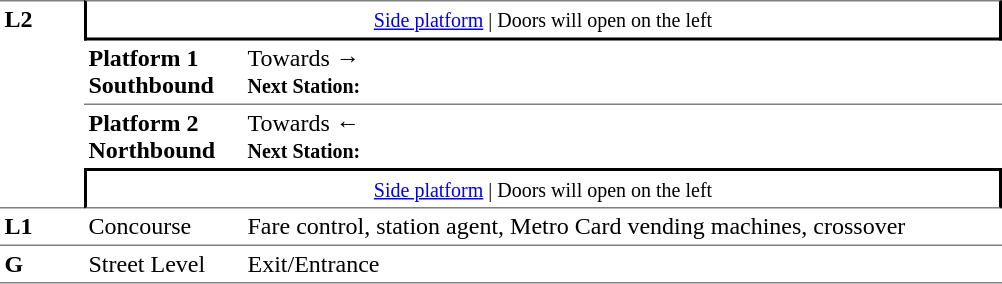<table table border=0 cellspacing=0 cellpadding=3>
<tr>
<td style="border-top:solid 1px grey;border-bottom:solid 1px grey;" width=50 rowspan=4 valign=top><strong>L2</strong></td>
<td style="border-top:solid 1px grey;border-right:solid 2px black;border-left:solid 2px black;border-bottom:solid 2px black;text-align:center;" colspan=2><small><a href='#'>Side platform</a> | Doors will open on the left </small></td>
</tr>
<tr>
<td style="border-bottom:solid 1px grey;" width=100><span><strong>Platform 1</strong><br><strong>Southbound</strong></span></td>
<td style="border-bottom:solid 1px grey;" width=500>Towards → <br><small><strong>Next Station:</strong> </small></td>
</tr>
<tr>
<td><span><strong>Platform 2</strong><br><strong>Northbound</strong></span></td>
<td><span></span>Towards ← <br><small><strong>Next Station:</strong> </small></td>
</tr>
<tr>
<td style="border-top:solid 2px black;border-right:solid 2px black;border-left:solid 2px black;border-bottom:solid 1px grey;text-align:center;" colspan=2><small><a href='#'>Side platform</a> | Doors will open on the left </small></td>
</tr>
<tr>
<td valign=top><strong>L1</strong></td>
<td valign=top>Concourse</td>
<td valign=top>Fare control, station agent, Metro Card vending machines, crossover</td>
</tr>
<tr>
<td style="border-bottom:solid 1px grey;border-top:solid 1px grey;" width=50 valign=top><strong>G</strong></td>
<td style="border-top:solid 1px grey;border-bottom:solid 1px grey;" width=100 valign=top>Street Level</td>
<td style="border-top:solid 1px grey;border-bottom:solid 1px grey;" width=500 valign=top>Exit/Entrance</td>
</tr>
</table>
